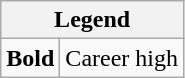<table class="wikitable mw-collapsible mw-collapsed">
<tr>
<th colspan="2">Legend</th>
</tr>
<tr>
<td><strong>Bold</strong></td>
<td>Career high</td>
</tr>
</table>
